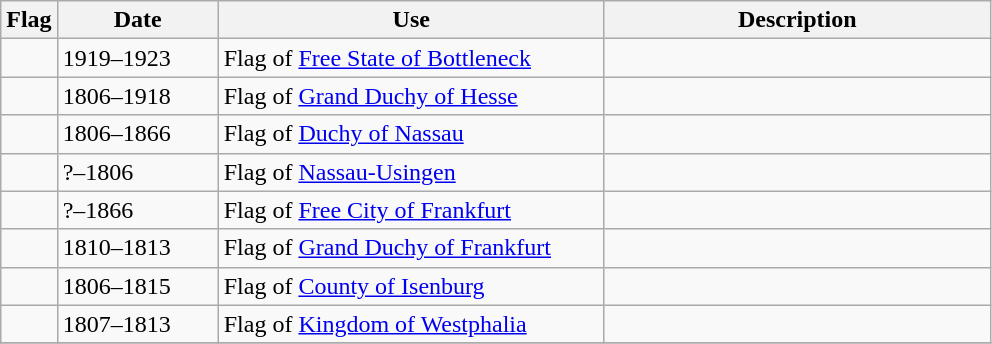<table class="wikitable">
<tr>
<th>Flag</th>
<th style="width:100px">Date</th>
<th style="width:250px">Use</th>
<th style="width:250px">Description</th>
</tr>
<tr>
<td></td>
<td>1919–1923</td>
<td>Flag of <a href='#'>Free State of Bottleneck</a></td>
<td></td>
</tr>
<tr>
<td></td>
<td>1806–1918</td>
<td>Flag of <a href='#'>Grand Duchy of Hesse</a></td>
<td></td>
</tr>
<tr>
<td></td>
<td>1806–1866</td>
<td>Flag of <a href='#'>Duchy of Nassau</a></td>
<td></td>
</tr>
<tr>
<td></td>
<td>?–1806</td>
<td>Flag of <a href='#'>Nassau-Usingen</a></td>
<td></td>
</tr>
<tr>
<td></td>
<td>?–1866</td>
<td>Flag of <a href='#'>Free City of Frankfurt</a></td>
<td></td>
</tr>
<tr>
<td></td>
<td>1810–1813</td>
<td>Flag of <a href='#'>Grand Duchy of Frankfurt</a></td>
<td></td>
</tr>
<tr>
<td></td>
<td>1806–1815</td>
<td>Flag of <a href='#'>County of Isenburg</a></td>
<td></td>
</tr>
<tr>
<td></td>
<td>1807–1813</td>
<td>Flag of <a href='#'>Kingdom of Westphalia</a></td>
<td></td>
</tr>
<tr>
</tr>
</table>
